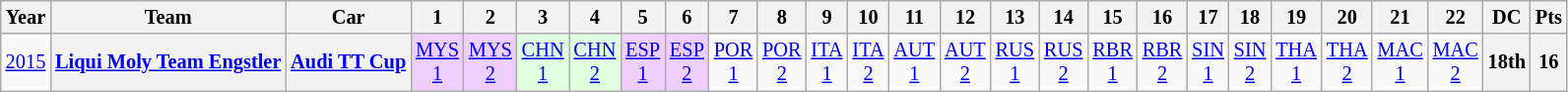<table class="wikitable" style="text-align:center; font-size:85%">
<tr>
<th>Year</th>
<th>Team</th>
<th>Car</th>
<th>1</th>
<th>2</th>
<th>3</th>
<th>4</th>
<th>5</th>
<th>6</th>
<th>7</th>
<th>8</th>
<th>9</th>
<th>10</th>
<th>11</th>
<th>12</th>
<th>13</th>
<th>14</th>
<th>15</th>
<th>16</th>
<th>17</th>
<th>18</th>
<th>19</th>
<th>20</th>
<th>21</th>
<th>22</th>
<th>DC</th>
<th>Pts</th>
</tr>
<tr>
<td><a href='#'>2015</a></td>
<th><a href='#'>Liqui Moly Team Engstler</a></th>
<th><a href='#'>Audi TT Cup</a></th>
<td style="background:#EFCFFF;"><a href='#'>MYS<br>1</a><br></td>
<td style="background:#EFCFFF;"><a href='#'>MYS<br>2</a><br></td>
<td style="background:#DFFFDF;"><a href='#'>CHN<br>1</a><br></td>
<td style="background:#DFFFDF;"><a href='#'>CHN<br>2</a><br></td>
<td style="background:#EFCFFF;"><a href='#'>ESP<br>1</a><br></td>
<td style="background:#EFCFFF;"><a href='#'>ESP<br>2</a><br></td>
<td><a href='#'>POR<br>1</a></td>
<td><a href='#'>POR<br>2</a></td>
<td><a href='#'>ITA<br>1</a></td>
<td><a href='#'>ITA<br>2</a></td>
<td><a href='#'>AUT<br>1</a></td>
<td><a href='#'>AUT<br>2</a></td>
<td><a href='#'>RUS<br>1</a></td>
<td><a href='#'>RUS<br>2</a></td>
<td><a href='#'>RBR<br>1</a></td>
<td><a href='#'>RBR<br>2</a></td>
<td><a href='#'>SIN<br>1</a></td>
<td><a href='#'>SIN<br>2</a></td>
<td><a href='#'>THA<br>1</a></td>
<td><a href='#'>THA<br>2</a></td>
<td><a href='#'>MAC<br>1</a></td>
<td><a href='#'>MAC<br>2</a></td>
<th>18th</th>
<th>16</th>
</tr>
</table>
